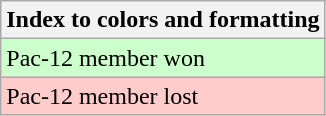<table class="wikitable">
<tr>
<th>Index to colors and formatting</th>
</tr>
<tr style="background:#cfc;">
<td>Pac-12 member won</td>
</tr>
<tr style="background:#fcc;">
<td>Pac-12 member lost</td>
</tr>
</table>
